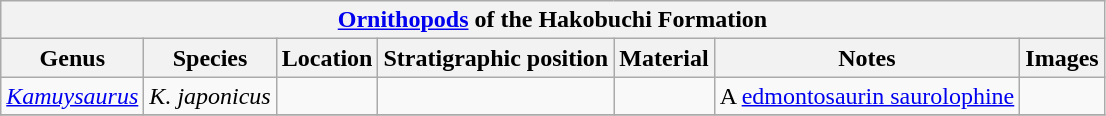<table class="wikitable" align="center">
<tr>
<th colspan="7" align="center"><a href='#'>Ornithopods</a> of the Hakobuchi Formation</th>
</tr>
<tr>
<th>Genus</th>
<th>Species</th>
<th>Location</th>
<th>Stratigraphic position</th>
<th>Material</th>
<th>Notes</th>
<th>Images</th>
</tr>
<tr>
<td><em><a href='#'>Kamuysaurus</a></em></td>
<td><em>K. japonicus</em></td>
<td></td>
<td></td>
<td></td>
<td>A <a href='#'>edmontosaurin saurolophine</a></td>
<td></td>
</tr>
<tr>
</tr>
</table>
